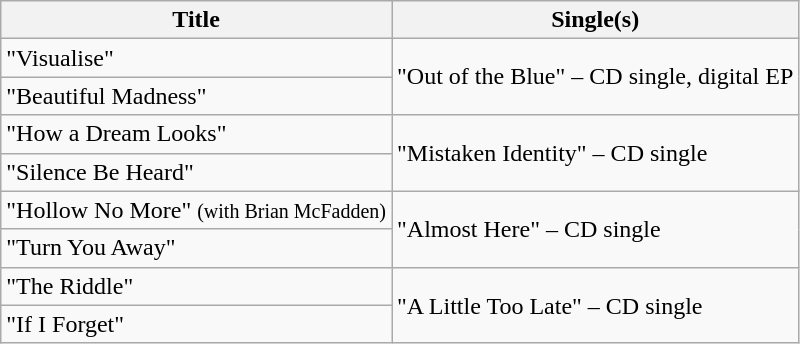<table class="wikitable">
<tr>
<th>Title</th>
<th>Single(s)</th>
</tr>
<tr>
<td>"Visualise"</td>
<td rowspan="2">"Out of the Blue" – CD single, digital EP</td>
</tr>
<tr>
<td>"Beautiful Madness"</td>
</tr>
<tr>
<td>"How a Dream Looks"</td>
<td rowspan="2">"Mistaken Identity" – CD single</td>
</tr>
<tr>
<td>"Silence Be Heard"</td>
</tr>
<tr>
<td>"Hollow No More" <small>(with Brian McFadden)</small></td>
<td rowspan="2">"Almost Here" – CD single</td>
</tr>
<tr>
<td>"Turn You Away"</td>
</tr>
<tr>
<td>"The Riddle"</td>
<td rowspan="2">"A Little Too Late" – CD single</td>
</tr>
<tr>
<td>"If I Forget"</td>
</tr>
</table>
